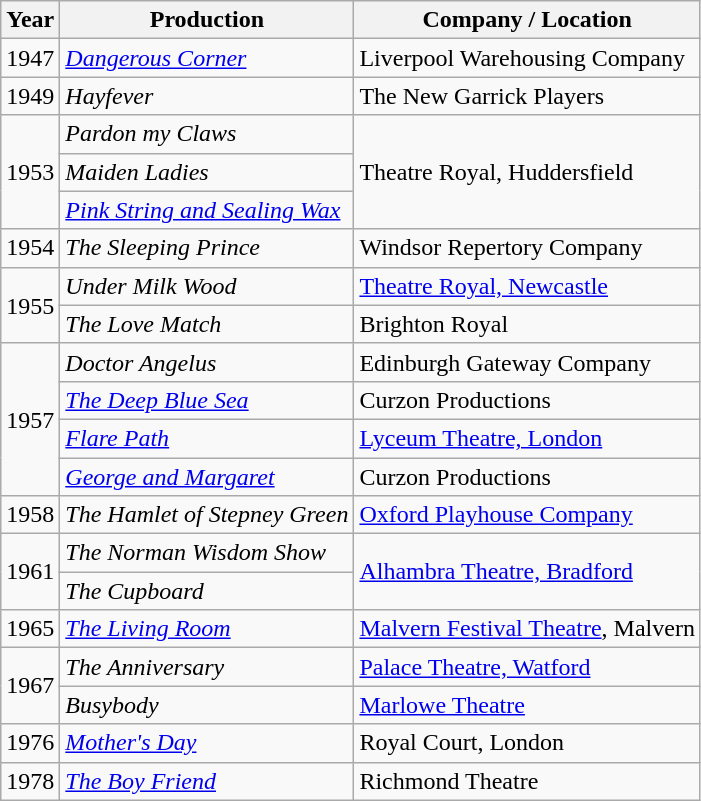<table class="wikitable sortable">
<tr>
<th>Year</th>
<th>Production</th>
<th>Company / Location</th>
</tr>
<tr>
<td>1947</td>
<td><em><a href='#'>Dangerous Corner</a></em></td>
<td>Liverpool Warehousing Company</td>
</tr>
<tr>
<td>1949</td>
<td><em>Hayfever</em></td>
<td>The New Garrick Players</td>
</tr>
<tr>
<td rowspan="3">1953</td>
<td><em>Pardon my Claws</em></td>
<td rowspan="3">Theatre Royal, Huddersfield</td>
</tr>
<tr>
<td><em>Maiden Ladies</em></td>
</tr>
<tr>
<td><em><a href='#'>Pink String and Sealing Wax</a></em></td>
</tr>
<tr>
<td>1954</td>
<td><em>The Sleeping Prince</em></td>
<td>Windsor Repertory Company</td>
</tr>
<tr>
<td rowspan="2">1955</td>
<td><em>Under Milk Wood</em></td>
<td><a href='#'>Theatre Royal, Newcastle</a></td>
</tr>
<tr>
<td><em>The Love Match</em></td>
<td>Brighton Royal</td>
</tr>
<tr>
<td rowspan="4">1957</td>
<td><em>Doctor Angelus</em></td>
<td>Edinburgh Gateway Company</td>
</tr>
<tr>
<td><em><a href='#'>The Deep Blue Sea</a></em></td>
<td>Curzon Productions</td>
</tr>
<tr>
<td><em><a href='#'>Flare Path</a></em></td>
<td><a href='#'>Lyceum Theatre, London</a></td>
</tr>
<tr>
<td><em><a href='#'>George and Margaret</a></em></td>
<td>Curzon Productions</td>
</tr>
<tr>
<td>1958</td>
<td><em>The Hamlet of Stepney Green</em></td>
<td><a href='#'>Oxford Playhouse Company</a></td>
</tr>
<tr>
<td rowspan="2">1961</td>
<td><em>The Norman Wisdom Show</em></td>
<td rowspan="2"><a href='#'>Alhambra Theatre, Bradford</a></td>
</tr>
<tr>
<td><em>The Cupboard</em></td>
</tr>
<tr>
<td>1965</td>
<td><em><a href='#'>The Living Room</a></em></td>
<td><a href='#'>Malvern Festival Theatre</a>, Malvern</td>
</tr>
<tr>
<td rowspan="2">1967</td>
<td><em>The Anniversary</em></td>
<td><a href='#'>Palace Theatre, Watford</a></td>
</tr>
<tr>
<td><em>Busybody</em></td>
<td><a href='#'>Marlowe Theatre</a></td>
</tr>
<tr>
<td>1976</td>
<td><em><a href='#'>Mother's Day</a></em></td>
<td>Royal Court, London</td>
</tr>
<tr>
<td>1978</td>
<td><em><a href='#'>The Boy Friend</a></em></td>
<td>Richmond Theatre</td>
</tr>
</table>
